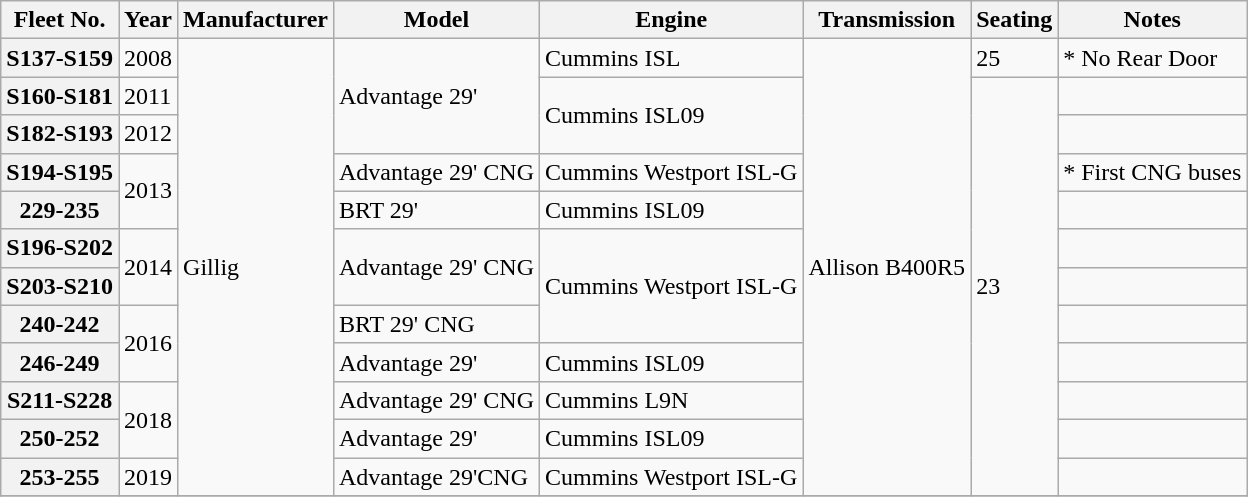<table class="wikitable sortable">
<tr>
<th>Fleet No.</th>
<th>Year</th>
<th>Manufacturer</th>
<th>Model</th>
<th>Engine</th>
<th>Transmission</th>
<th>Seating</th>
<th>Notes</th>
</tr>
<tr>
<th>S137-S159</th>
<td>2008</td>
<td rowspan="12">Gillig</td>
<td rowspan="3">Advantage 29'</td>
<td>Cummins ISL</td>
<td rowspan="12">Allison B400R5</td>
<td>25</td>
<td>* No Rear Door</td>
</tr>
<tr>
<th>S160-S181</th>
<td>2011</td>
<td rowspan="2">Cummins ISL09</td>
<td rowspan="11">23</td>
<td></td>
</tr>
<tr>
<th>S182-S193</th>
<td>2012</td>
<td></td>
</tr>
<tr>
<th>S194-S195</th>
<td rowspan="2">2013</td>
<td>Advantage 29' CNG</td>
<td>Cummins Westport ISL-G</td>
<td>* First CNG buses</td>
</tr>
<tr>
<th>229-235</th>
<td>BRT 29'</td>
<td>Cummins ISL09</td>
<td></td>
</tr>
<tr>
<th>S196-S202</th>
<td rowspan="2">2014</td>
<td rowspan="2">Advantage 29' CNG</td>
<td rowspan="3">Cummins Westport ISL-G</td>
<td></td>
</tr>
<tr>
<th>S203-S210</th>
<td></td>
</tr>
<tr>
<th>240-242</th>
<td rowspan="2">2016</td>
<td>BRT 29' CNG</td>
<td></td>
</tr>
<tr>
<th>246-249</th>
<td>Advantage 29'</td>
<td>Cummins ISL09</td>
<td></td>
</tr>
<tr>
<th>S211-S228</th>
<td rowspan="2">2018</td>
<td>Advantage 29' CNG</td>
<td>Cummins L9N</td>
<td></td>
</tr>
<tr>
<th>250-252</th>
<td>Advantage 29'</td>
<td>Cummins ISL09</td>
<td></td>
</tr>
<tr>
<th>253-255</th>
<td>2019</td>
<td>Advantage 29'CNG</td>
<td>Cummins Westport ISL-G</td>
<td></td>
</tr>
<tr>
</tr>
</table>
